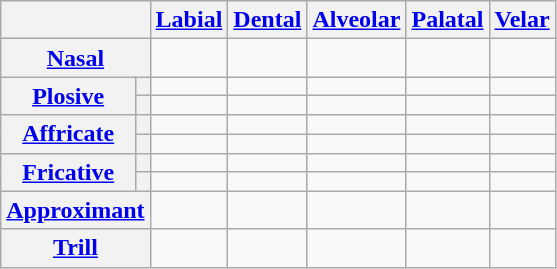<table class="wikitable" style="text-align: center;">
<tr>
<th colspan="2"></th>
<th><a href='#'>Labial</a></th>
<th><a href='#'>Dental</a></th>
<th><a href='#'>Alveolar</a></th>
<th><a href='#'>Palatal</a></th>
<th><a href='#'>Velar</a></th>
</tr>
<tr>
<th colspan="2"><a href='#'>Nasal</a></th>
<td></td>
<td></td>
<td></td>
<td></td>
<td></td>
</tr>
<tr>
<th rowspan="2"><a href='#'>Plosive</a></th>
<th></th>
<td></td>
<td></td>
<td></td>
<td></td>
<td></td>
</tr>
<tr>
<th></th>
<td></td>
<td></td>
<td></td>
<td></td>
<td></td>
</tr>
<tr>
<th rowspan="2"><a href='#'>Affricate</a></th>
<th></th>
<td></td>
<td></td>
<td></td>
<td></td>
<td></td>
</tr>
<tr>
<th></th>
<td></td>
<td></td>
<td></td>
<td></td>
<td></td>
</tr>
<tr>
<th rowspan="2"><a href='#'>Fricative</a></th>
<th></th>
<td></td>
<td></td>
<td></td>
<td></td>
<td></td>
</tr>
<tr>
<th></th>
<td></td>
<td></td>
<td></td>
<td></td>
<td></td>
</tr>
<tr>
<th colspan="2"><a href='#'>Approximant</a></th>
<td></td>
<td></td>
<td></td>
<td></td>
<td></td>
</tr>
<tr>
<th colspan="2"><a href='#'>Trill</a></th>
<td></td>
<td></td>
<td></td>
<td></td>
<td></td>
</tr>
</table>
